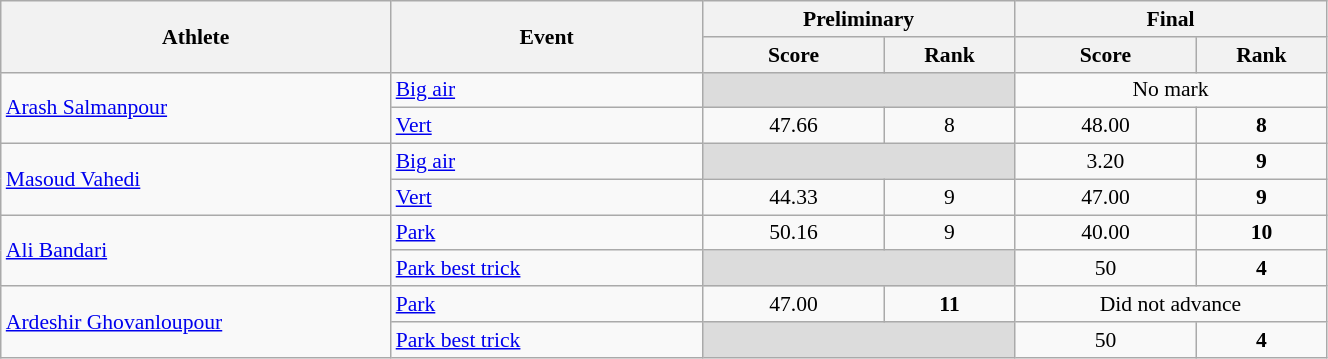<table class="wikitable" width="70%" style="text-align:center; font-size:90%">
<tr>
<th rowspan="2" width="15%">Athlete</th>
<th rowspan="2" width="12%">Event</th>
<th colspan="2" width="12%">Preliminary</th>
<th colspan="2" width="12%">Final</th>
</tr>
<tr>
<th width="7%">Score</th>
<th>Rank</th>
<th width="7%">Score</th>
<th>Rank</th>
</tr>
<tr>
<td rowspan=2 align="left"><a href='#'>Arash Salmanpour</a></td>
<td align="left"><a href='#'>Big air</a></td>
<td colspan=2 bgcolor=#DCDCDC></td>
<td colspan=2>No mark</td>
</tr>
<tr>
<td align="left"><a href='#'>Vert</a></td>
<td>47.66</td>
<td>8 <strong></strong></td>
<td>48.00</td>
<td><strong>8</strong></td>
</tr>
<tr>
<td rowspan=2 align="left"><a href='#'>Masoud Vahedi</a></td>
<td align="left"><a href='#'>Big air</a></td>
<td colspan=2 bgcolor=#DCDCDC></td>
<td>3.20</td>
<td><strong>9</strong></td>
</tr>
<tr>
<td align="left"><a href='#'>Vert</a></td>
<td>44.33</td>
<td>9 <strong></strong></td>
<td>47.00</td>
<td><strong>9</strong></td>
</tr>
<tr>
<td rowspan=2 align="left"><a href='#'>Ali Bandari</a></td>
<td align="left"><a href='#'>Park</a></td>
<td>50.16</td>
<td>9 <strong></strong></td>
<td>40.00</td>
<td><strong>10</strong></td>
</tr>
<tr>
<td align="left"><a href='#'>Park best trick</a></td>
<td colspan=2 bgcolor=#DCDCDC></td>
<td>50</td>
<td><strong>4</strong></td>
</tr>
<tr>
<td rowspan=2 align="left"><a href='#'>Ardeshir Ghovanloupour</a></td>
<td align="left"><a href='#'>Park</a></td>
<td>47.00</td>
<td><strong>11</strong></td>
<td colspan=2>Did not advance</td>
</tr>
<tr>
<td align="left"><a href='#'>Park best trick</a></td>
<td colspan=2 bgcolor=#DCDCDC></td>
<td>50</td>
<td><strong>4</strong></td>
</tr>
</table>
